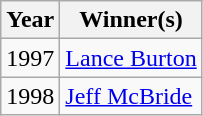<table class="wikitable sortable">
<tr>
<th>Year</th>
<th>Winner(s)</th>
</tr>
<tr>
<td>1997</td>
<td><a href='#'>Lance Burton</a></td>
</tr>
<tr>
<td>1998</td>
<td><a href='#'>Jeff McBride</a></td>
</tr>
</table>
